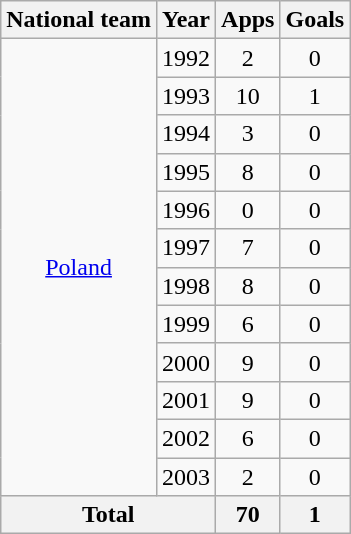<table class="wikitable" style="text-align:center">
<tr>
<th>National team</th>
<th>Year</th>
<th>Apps</th>
<th>Goals</th>
</tr>
<tr>
<td rowspan="12"><a href='#'>Poland</a></td>
<td>1992</td>
<td>2</td>
<td>0</td>
</tr>
<tr>
<td>1993</td>
<td>10</td>
<td>1</td>
</tr>
<tr>
<td>1994</td>
<td>3</td>
<td>0</td>
</tr>
<tr>
<td>1995</td>
<td>8</td>
<td>0</td>
</tr>
<tr>
<td>1996</td>
<td>0</td>
<td>0</td>
</tr>
<tr>
<td>1997</td>
<td>7</td>
<td>0</td>
</tr>
<tr>
<td>1998</td>
<td>8</td>
<td>0</td>
</tr>
<tr>
<td>1999</td>
<td>6</td>
<td>0</td>
</tr>
<tr>
<td>2000</td>
<td>9</td>
<td>0</td>
</tr>
<tr>
<td>2001</td>
<td>9</td>
<td>0</td>
</tr>
<tr>
<td>2002</td>
<td>6</td>
<td>0</td>
</tr>
<tr>
<td>2003</td>
<td>2</td>
<td>0</td>
</tr>
<tr>
<th colspan="2">Total</th>
<th>70</th>
<th>1</th>
</tr>
</table>
